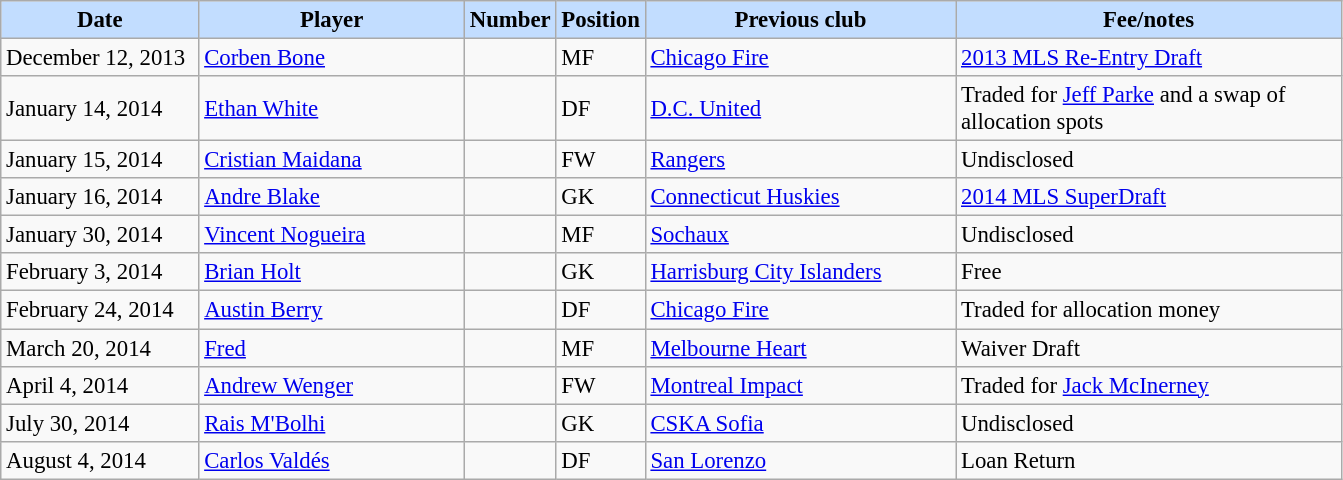<table class="wikitable" style="text-align:left; font-size:95%;">
<tr>
<th style="background:#c2ddff; width:125px;">Date</th>
<th style="background:#c2ddff; width:170px;">Player</th>
<th style="background:#c2ddff; width:50px;">Number</th>
<th style="background:#c2ddff; width:50px;">Position</th>
<th style="background:#c2ddff; width:200px;">Previous club</th>
<th style="background:#c2ddff; width:250px;">Fee/notes</th>
</tr>
<tr>
<td>December 12, 2013</td>
<td> <a href='#'>Corben Bone</a></td>
<td></td>
<td>MF</td>
<td> <a href='#'>Chicago Fire</a></td>
<td><a href='#'>2013 MLS Re-Entry Draft</a></td>
</tr>
<tr>
<td>January 14, 2014</td>
<td> <a href='#'>Ethan White</a></td>
<td></td>
<td>DF</td>
<td> <a href='#'>D.C. United</a></td>
<td>Traded for <a href='#'>Jeff Parke</a> and a swap of allocation spots</td>
</tr>
<tr>
<td>January 15, 2014</td>
<td> <a href='#'>Cristian Maidana</a></td>
<td></td>
<td>FW</td>
<td> <a href='#'>Rangers</a></td>
<td>Undisclosed</td>
</tr>
<tr>
<td>January 16, 2014</td>
<td> <a href='#'>Andre Blake</a></td>
<td></td>
<td>GK</td>
<td> <a href='#'>Connecticut Huskies</a></td>
<td><a href='#'>2014 MLS SuperDraft</a></td>
</tr>
<tr>
<td>January 30, 2014</td>
<td> <a href='#'>Vincent Nogueira</a></td>
<td></td>
<td>MF</td>
<td> <a href='#'>Sochaux</a></td>
<td>Undisclosed</td>
</tr>
<tr>
<td>February 3, 2014</td>
<td> <a href='#'>Brian Holt</a></td>
<td></td>
<td>GK</td>
<td> <a href='#'>Harrisburg City Islanders</a></td>
<td>Free</td>
</tr>
<tr>
<td>February 24, 2014</td>
<td> <a href='#'>Austin Berry</a></td>
<td></td>
<td>DF</td>
<td> <a href='#'>Chicago Fire</a></td>
<td>Traded for allocation money</td>
</tr>
<tr>
<td>March 20, 2014</td>
<td> <a href='#'>Fred</a></td>
<td></td>
<td>MF</td>
<td> <a href='#'>Melbourne Heart</a></td>
<td>Waiver Draft</td>
</tr>
<tr>
<td>April 4, 2014</td>
<td> <a href='#'>Andrew Wenger</a></td>
<td></td>
<td>FW</td>
<td> <a href='#'>Montreal Impact</a></td>
<td>Traded for <a href='#'>Jack McInerney</a></td>
</tr>
<tr>
<td>July 30, 2014</td>
<td> <a href='#'>Rais M'Bolhi</a></td>
<td></td>
<td>GK</td>
<td> <a href='#'>CSKA Sofia</a></td>
<td>Undisclosed</td>
</tr>
<tr>
<td>August 4, 2014</td>
<td> <a href='#'>Carlos Valdés</a></td>
<td></td>
<td>DF</td>
<td> <a href='#'>San Lorenzo</a></td>
<td>Loan Return</td>
</tr>
</table>
